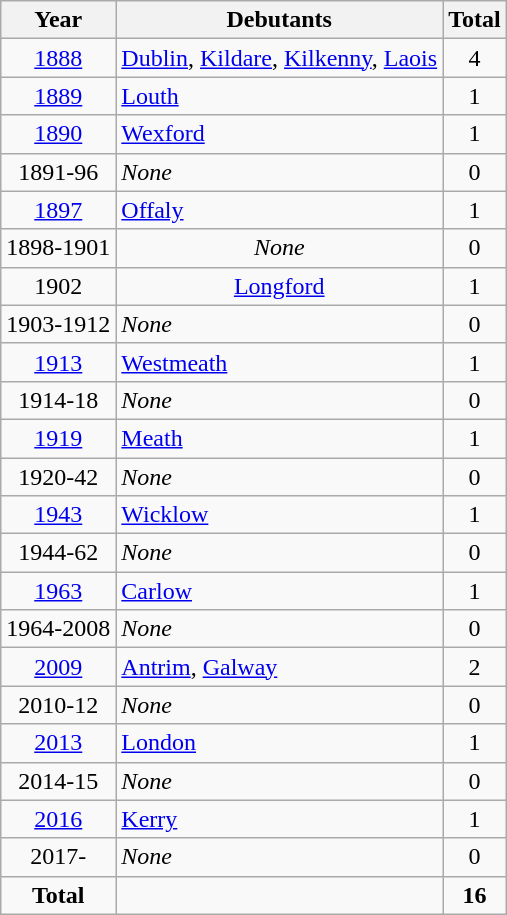<table class="wikitable" style="text-align:center">
<tr>
<th>Year</th>
<th>Debutants</th>
<th>Total</th>
</tr>
<tr>
<td><a href='#'>1888</a></td>
<td style="text-align:left"> <a href='#'>Dublin</a>,  <a href='#'>Kildare</a>,  <a href='#'>Kilkenny</a>,  <a href='#'>Laois</a></td>
<td>4</td>
</tr>
<tr>
<td><a href='#'>1889</a></td>
<td style="text-align:left"> <a href='#'>Louth</a></td>
<td>1</td>
</tr>
<tr>
<td><a href='#'>1890</a></td>
<td style="text-align:left"> <a href='#'>Wexford</a></td>
<td>1</td>
</tr>
<tr>
<td>1891-96</td>
<td style="text-align:left"><em>None</em></td>
<td>0</td>
</tr>
<tr>
<td><a href='#'>1897</a></td>
<td style="text-align:left"> <a href='#'>Offaly</a></td>
<td>1</td>
</tr>
<tr>
<td>1898-1901</td>
<td><em>None</em></td>
<td>0</td>
</tr>
<tr>
<td>1902</td>
<td><a href='#'>Longford</a></td>
<td>1</td>
</tr>
<tr>
<td>1903-1912</td>
<td style="text-align:left"><em>None</em></td>
<td>0</td>
</tr>
<tr>
<td><a href='#'>1913</a></td>
<td style="text-align:left"> <a href='#'>Westmeath</a></td>
<td>1</td>
</tr>
<tr>
<td>1914-18</td>
<td style="text-align:left"><em>None</em></td>
<td>0</td>
</tr>
<tr>
<td><a href='#'>1919</a></td>
<td style="text-align:left"> <a href='#'>Meath</a></td>
<td>1</td>
</tr>
<tr>
<td>1920-42</td>
<td style="text-align:left"><em>None</em></td>
<td>0</td>
</tr>
<tr>
<td><a href='#'>1943</a></td>
<td style="text-align:left"> <a href='#'>Wicklow</a></td>
<td>1</td>
</tr>
<tr>
<td>1944-62</td>
<td style="text-align:left"><em>None</em></td>
<td>0</td>
</tr>
<tr>
<td><a href='#'>1963</a></td>
<td style="text-align:left"> <a href='#'>Carlow</a></td>
<td>1</td>
</tr>
<tr>
<td>1964-2008</td>
<td style="text-align:left"><em>None</em></td>
<td>0</td>
</tr>
<tr>
<td><a href='#'>2009</a></td>
<td style="text-align:left"> <a href='#'>Antrim</a>,  <a href='#'>Galway</a></td>
<td>2</td>
</tr>
<tr>
<td>2010-12</td>
<td style="text-align:left"><em>None</em></td>
<td>0</td>
</tr>
<tr>
<td><a href='#'>2013</a></td>
<td style="text-align:left"> <a href='#'>London</a></td>
<td>1</td>
</tr>
<tr>
<td>2014-15</td>
<td style="text-align:left"><em>None</em></td>
<td>0</td>
</tr>
<tr>
<td><a href='#'>2016</a></td>
<td style="text-align:left"> <a href='#'>Kerry</a></td>
<td>1</td>
</tr>
<tr>
<td>2017-</td>
<td style="text-align:left"><em>None</em></td>
<td>0</td>
</tr>
<tr>
<td><strong>Total</strong></td>
<td style="text-align:left"></td>
<td><strong>16</strong></td>
</tr>
</table>
